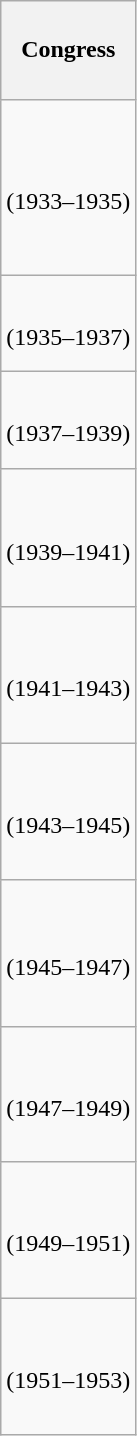<table class="wikitable" style="float:left; margin:0; margin-right:-0.5px; margin-top:14px; text-align:center;">
<tr style="white-space:nowrap; height:4.12em;">
<th>Congress</th>
</tr>
<tr style="white-space:nowrap; height:7.3em;">
<td><strong></strong><br>(1933–1935)</td>
</tr>
<tr style="white-space:nowrap; height:4.04em">
<td><strong></strong><br>(1935–1937)</td>
</tr>
<tr style="white-space:nowrap; height:4.07em">
<td><strong></strong><br>(1937–1939)</td>
</tr>
<tr style="white-space:nowrap; height:5.7em">
<td><strong></strong><br>(1939–1941)</td>
</tr>
<tr style="white-space:nowrap; height:5.7em">
<td><strong></strong><br>(1941–1943)</td>
</tr>
<tr style="white-space:nowrap; height:5.7em;">
<td><strong></strong><br>(1943–1945)</td>
</tr>
<tr style="white-space:nowrap; height:6.14em">
<td><strong></strong><br>(1945–1947)</td>
</tr>
<tr style="white-space:nowrap; height:5.6em">
<td><strong></strong><br>(1947–1949)</td>
</tr>
<tr style="white-space:nowrap; height:5.7em">
<td><strong></strong><br>(1949–1951)</td>
</tr>
<tr style="white-space:nowrap; height:5.7em">
<td><strong></strong><br>(1951–1953)</td>
</tr>
</table>
